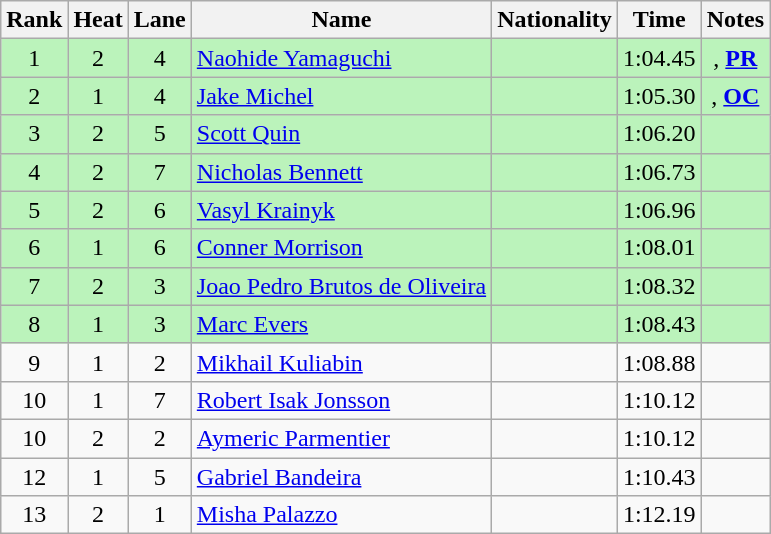<table class="wikitable sortable" style="text-align:center">
<tr>
<th>Rank</th>
<th>Heat</th>
<th>Lane</th>
<th>Name</th>
<th>Nationality</th>
<th>Time</th>
<th>Notes</th>
</tr>
<tr bgcolor=bbf3bb>
<td>1</td>
<td>2</td>
<td>4</td>
<td align=left><a href='#'>Naohide Yamaguchi</a></td>
<td align=left></td>
<td>1:04.45</td>
<td>, <strong><a href='#'>PR</a></strong></td>
</tr>
<tr bgcolor=bbf3bb>
<td>2</td>
<td>1</td>
<td>4</td>
<td align=left><a href='#'>Jake Michel</a></td>
<td align=left></td>
<td>1:05.30</td>
<td>, <strong><a href='#'>OC</a></strong></td>
</tr>
<tr bgcolor=bbf3bb>
<td>3</td>
<td>2</td>
<td>5</td>
<td align=left><a href='#'>Scott Quin</a></td>
<td align=left></td>
<td>1:06.20</td>
<td></td>
</tr>
<tr bgcolor=bbf3bb>
<td>4</td>
<td>2</td>
<td>7</td>
<td align=left><a href='#'>Nicholas Bennett</a></td>
<td align=left></td>
<td>1:06.73</td>
<td></td>
</tr>
<tr bgcolor=bbf3bb>
<td>5</td>
<td>2</td>
<td>6</td>
<td align=left><a href='#'>Vasyl Krainyk</a></td>
<td align=left></td>
<td>1:06.96</td>
<td></td>
</tr>
<tr bgcolor=bbf3bb>
<td>6</td>
<td>1</td>
<td>6</td>
<td align=left><a href='#'>Conner Morrison</a></td>
<td align=left></td>
<td>1:08.01</td>
<td></td>
</tr>
<tr bgcolor=bbf3bb>
<td>7</td>
<td>2</td>
<td>3</td>
<td align=left><a href='#'>Joao Pedro Brutos de Oliveira</a></td>
<td align=left></td>
<td>1:08.32</td>
<td></td>
</tr>
<tr bgcolor=bbf3bb>
<td>8</td>
<td>1</td>
<td>3</td>
<td align=left><a href='#'>Marc Evers</a></td>
<td align=left></td>
<td>1:08.43</td>
<td></td>
</tr>
<tr>
<td>9</td>
<td>1</td>
<td>2</td>
<td align=left><a href='#'>Mikhail Kuliabin</a></td>
<td align=left></td>
<td>1:08.88</td>
<td></td>
</tr>
<tr>
<td>10</td>
<td>1</td>
<td>7</td>
<td align=left><a href='#'>Robert Isak Jonsson</a></td>
<td align=left></td>
<td>1:10.12</td>
<td></td>
</tr>
<tr>
<td>10</td>
<td>2</td>
<td>2</td>
<td align=left><a href='#'>Aymeric Parmentier</a></td>
<td align=left></td>
<td>1:10.12</td>
<td></td>
</tr>
<tr>
<td>12</td>
<td>1</td>
<td>5</td>
<td align=left><a href='#'>Gabriel Bandeira</a></td>
<td align=left></td>
<td>1:10.43</td>
<td></td>
</tr>
<tr>
<td>13</td>
<td>2</td>
<td>1</td>
<td align=left><a href='#'>Misha Palazzo</a></td>
<td align=left></td>
<td>1:12.19</td>
<td></td>
</tr>
</table>
